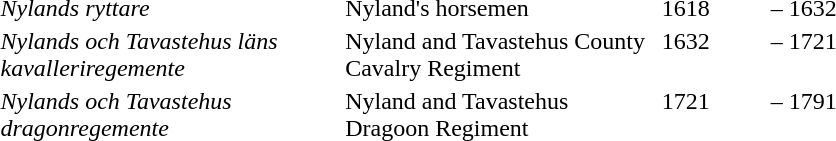<table class="toccolours" style="float: auto; clear: right; margin: 0 0 0.5em 1em;" width="600px">
<tr style="vertical-align: top;">
<td><em>Nylands ryttare</em></td>
<td>Nyland's horsemen</td>
<td width="12%">1618</td>
<td width="1%">–</td>
<td width="12%">1632</td>
</tr>
<tr style="vertical-align: top;">
<td><em>Nylands och Tavastehus läns kavalleriregemente</em></td>
<td>Nyland and Tavastehus County Cavalry Regiment</td>
<td>1632</td>
<td>–</td>
<td>1721</td>
</tr>
<tr style="vertical-align: top;">
<td><em>Nylands och Tavastehus dragonregemente</em></td>
<td>Nyland and Tavastehus Dragoon Regiment</td>
<td>1721</td>
<td>–</td>
<td>1791</td>
</tr>
</table>
